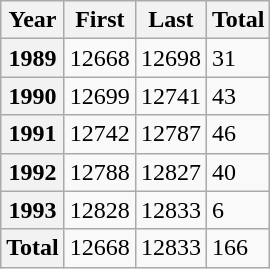<table class="wikitable">
<tr>
<th>Year</th>
<th>First</th>
<th>Last</th>
<th>Total</th>
</tr>
<tr>
<th>1989</th>
<td>12668</td>
<td>12698</td>
<td>31</td>
</tr>
<tr>
<th>1990</th>
<td>12699</td>
<td>12741</td>
<td>43</td>
</tr>
<tr>
<th>1991</th>
<td>12742</td>
<td>12787</td>
<td>46</td>
</tr>
<tr>
<th>1992</th>
<td>12788</td>
<td>12827</td>
<td>40</td>
</tr>
<tr>
<th>1993</th>
<td>12828</td>
<td>12833</td>
<td>6</td>
</tr>
<tr>
<th>Total</th>
<td>12668</td>
<td>12833</td>
<td>166</td>
</tr>
</table>
